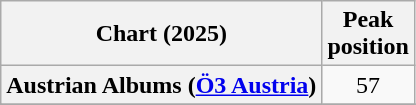<table class="wikitable sortable plainrowheaders" style="text-align:center">
<tr>
<th scope="col">Chart (2025)</th>
<th scope="col">Peak<br>position</th>
</tr>
<tr>
<th scope="row">Austrian Albums (<a href='#'>Ö3 Austria</a>)</th>
<td>57</td>
</tr>
<tr>
</tr>
<tr>
</tr>
<tr>
</tr>
<tr>
</tr>
<tr>
</tr>
<tr>
</tr>
</table>
